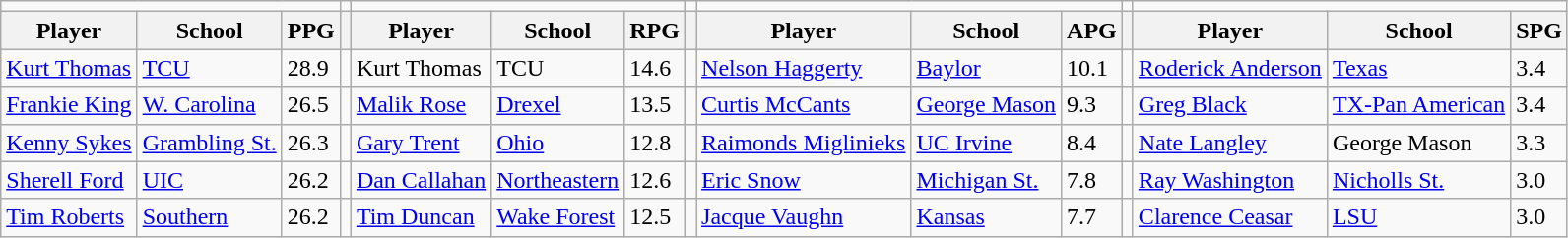<table class="wikitable" style="text-align: left;">
<tr>
<td colspan=3></td>
<td></td>
<td colspan=3></td>
<td></td>
<td colspan=3></td>
<td></td>
<td colspan=3></td>
</tr>
<tr>
<th>Player</th>
<th>School</th>
<th>PPG</th>
<th></th>
<th>Player</th>
<th>School</th>
<th>RPG</th>
<th></th>
<th>Player</th>
<th>School</th>
<th>APG</th>
<th></th>
<th>Player</th>
<th>School</th>
<th>SPG</th>
</tr>
<tr>
<td align="left"><a href='#'>Kurt Thomas</a></td>
<td><a href='#'>TCU</a></td>
<td>28.9</td>
<td></td>
<td>Kurt Thomas</td>
<td>TCU</td>
<td>14.6</td>
<td></td>
<td><a href='#'>Nelson Haggerty</a></td>
<td><a href='#'>Baylor</a></td>
<td>10.1</td>
<td></td>
<td><a href='#'>Roderick Anderson</a></td>
<td><a href='#'>Texas</a></td>
<td>3.4</td>
</tr>
<tr>
<td align="left"><a href='#'>Frankie King</a></td>
<td><a href='#'>W. Carolina</a></td>
<td>26.5</td>
<td></td>
<td><a href='#'>Malik Rose</a></td>
<td><a href='#'>Drexel</a></td>
<td>13.5</td>
<td></td>
<td><a href='#'>Curtis McCants</a></td>
<td><a href='#'>George Mason</a></td>
<td>9.3</td>
<td></td>
<td><a href='#'>Greg Black</a></td>
<td><a href='#'>TX-Pan American</a></td>
<td>3.4</td>
</tr>
<tr>
<td align="left"><a href='#'>Kenny Sykes</a></td>
<td><a href='#'>Grambling St.</a></td>
<td>26.3</td>
<td></td>
<td><a href='#'>Gary Trent</a></td>
<td><a href='#'>Ohio</a></td>
<td>12.8</td>
<td></td>
<td><a href='#'>Raimonds Miglinieks</a></td>
<td><a href='#'>UC Irvine</a></td>
<td>8.4</td>
<td></td>
<td><a href='#'>Nate Langley</a></td>
<td>George Mason</td>
<td>3.3</td>
</tr>
<tr>
<td align="left"><a href='#'>Sherell Ford</a></td>
<td><a href='#'>UIC</a></td>
<td>26.2</td>
<td></td>
<td><a href='#'>Dan Callahan</a></td>
<td><a href='#'>Northeastern</a></td>
<td>12.6</td>
<td></td>
<td><a href='#'>Eric Snow</a></td>
<td><a href='#'>Michigan St.</a></td>
<td>7.8</td>
<td></td>
<td><a href='#'>Ray Washington</a></td>
<td><a href='#'>Nicholls St.</a></td>
<td>3.0</td>
</tr>
<tr>
<td align="left"><a href='#'>Tim Roberts</a></td>
<td><a href='#'>Southern</a></td>
<td>26.2</td>
<td></td>
<td><a href='#'>Tim Duncan</a></td>
<td><a href='#'>Wake Forest</a></td>
<td>12.5</td>
<td></td>
<td><a href='#'>Jacque Vaughn</a></td>
<td><a href='#'>Kansas</a></td>
<td>7.7</td>
<td></td>
<td><a href='#'>Clarence Ceasar</a></td>
<td><a href='#'>LSU</a></td>
<td>3.0</td>
</tr>
</table>
